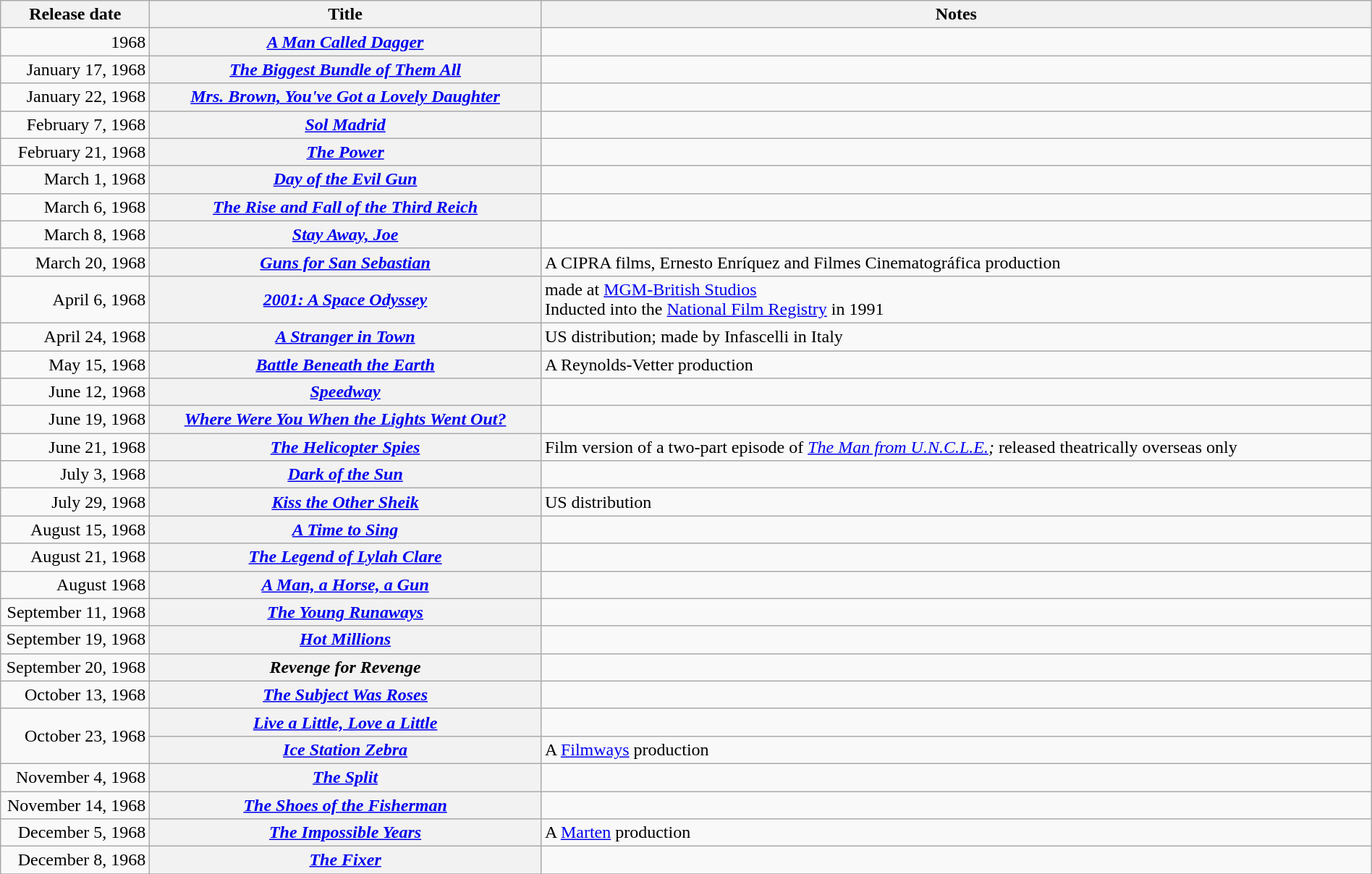<table class="wikitable sortable" style="width:100%;">
<tr>
<th scope="col" style="width:130px;">Release date</th>
<th>Title</th>
<th>Notes</th>
</tr>
<tr>
<td style="text-align:right;">1968</td>
<th scope="row"><em><a href='#'>A Man Called Dagger</a></em></th>
<td></td>
</tr>
<tr>
<td style="text-align:right;">January 17, 1968</td>
<th scope="row"><em><a href='#'>The Biggest Bundle of Them All</a></em></th>
<td></td>
</tr>
<tr>
<td style="text-align:right;">January 22, 1968</td>
<th scope="row"><em><a href='#'>Mrs. Brown, You've Got a Lovely Daughter</a></em></th>
<td></td>
</tr>
<tr>
<td style="text-align:right;">February 7, 1968</td>
<th scope="row"><em><a href='#'>Sol Madrid</a></em></th>
<td></td>
</tr>
<tr>
<td style="text-align:right;">February 21, 1968</td>
<th scope="row"><em><a href='#'>The Power</a></em></th>
<td></td>
</tr>
<tr>
<td style="text-align:right;">March 1, 1968</td>
<th scope="row"><em><a href='#'>Day of the Evil Gun</a></em></th>
<td></td>
</tr>
<tr>
<td style="text-align:right;">March 6, 1968</td>
<th scope="row"><em><a href='#'>The Rise and Fall of the Third Reich</a></em></th>
<td></td>
</tr>
<tr>
<td style="text-align:right;">March 8, 1968</td>
<th scope="row"><em><a href='#'>Stay Away, Joe</a></em></th>
<td></td>
</tr>
<tr>
<td style="text-align:right;">March 20, 1968</td>
<th scope="row"><em><a href='#'>Guns for San Sebastian</a></em></th>
<td>A CIPRA films, Ernesto Enríquez and Filmes Cinematográfica production</td>
</tr>
<tr>
<td style="text-align:right;">April 6, 1968</td>
<th scope="row"><em><a href='#'>2001: A Space Odyssey</a></em></th>
<td>made at <a href='#'>MGM-British Studios</a><br>Inducted into the <a href='#'>National Film Registry</a> in 1991</td>
</tr>
<tr>
<td style="text-align:right;">April 24, 1968</td>
<th scope="row"><em><a href='#'>A Stranger in Town</a></em></th>
<td>US distribution; made by Infascelli in Italy</td>
</tr>
<tr>
<td style="text-align:right;">May 15, 1968</td>
<th scope="row"><em><a href='#'>Battle Beneath the Earth</a></em></th>
<td>A Reynolds-Vetter production</td>
</tr>
<tr>
<td style="text-align:right;">June 12, 1968</td>
<th scope="row"><em><a href='#'>Speedway</a></em></th>
<td></td>
</tr>
<tr>
<td style="text-align:right;">June 19, 1968</td>
<th scope="row"><em><a href='#'>Where Were You When the Lights Went Out?</a></em></th>
<td></td>
</tr>
<tr>
<td style="text-align:right;">June 21, 1968</td>
<th scope="row"><em><a href='#'>The Helicopter Spies</a></em></th>
<td>Film version of a two-part episode of <em><a href='#'>The Man from U.N.C.L.E.</a>;</em> released theatrically overseas only</td>
</tr>
<tr>
<td style="text-align:right;">July 3, 1968</td>
<th scope="row"><em><a href='#'>Dark of the Sun</a></em></th>
<td></td>
</tr>
<tr>
<td style="text-align:right;">July 29, 1968</td>
<th scope="row"><em><a href='#'>Kiss the Other Sheik</a></em></th>
<td>US distribution</td>
</tr>
<tr>
<td style="text-align:right;">August 15, 1968</td>
<th scope="row"><em><a href='#'>A Time to Sing</a></em></th>
<td></td>
</tr>
<tr>
<td style="text-align:right;">August 21, 1968</td>
<th scope="row"><em><a href='#'>The Legend of Lylah Clare</a></em></th>
<td></td>
</tr>
<tr>
<td style="text-align:right;">August 1968</td>
<th scope="row"><em><a href='#'>A Man, a Horse, a Gun</a></em></th>
<td></td>
</tr>
<tr>
<td style="text-align:right;">September 11, 1968</td>
<th scope="row"><em><a href='#'>The Young Runaways</a></em></th>
<td></td>
</tr>
<tr>
<td style="text-align:right;">September 19, 1968</td>
<th scope="row"><em><a href='#'>Hot Millions</a></em></th>
<td></td>
</tr>
<tr>
<td style="text-align:right;">September 20, 1968</td>
<th scope="row"><em>Revenge for Revenge</em></th>
<td></td>
</tr>
<tr>
<td style="text-align:right;">October 13, 1968</td>
<th scope="row"><em><a href='#'>The Subject Was Roses</a></em></th>
<td></td>
</tr>
<tr>
<td rowspan="2" style="text-align:right;">October 23, 1968</td>
<th scope="row"><em><a href='#'>Live a Little, Love a Little</a></em></th>
<td></td>
</tr>
<tr>
<th scope="row"><em><a href='#'>Ice Station Zebra</a></em></th>
<td>A <a href='#'>Filmways</a> production</td>
</tr>
<tr>
<td style="text-align:right;">November 4, 1968</td>
<th scope="row"><em><a href='#'>The Split</a></em></th>
<td></td>
</tr>
<tr>
<td style="text-align:right;">November 14, 1968</td>
<th scope="row"><em><a href='#'>The Shoes of the Fisherman</a></em></th>
<td></td>
</tr>
<tr>
<td style="text-align:right;">December 5, 1968</td>
<th scope="row"><em><a href='#'>The Impossible Years</a></em></th>
<td>A <a href='#'>Marten</a> production</td>
</tr>
<tr>
<td style="text-align:right;">December 8, 1968</td>
<th scope="row"><em><a href='#'>The Fixer</a></em></th>
<td></td>
</tr>
<tr>
</tr>
</table>
